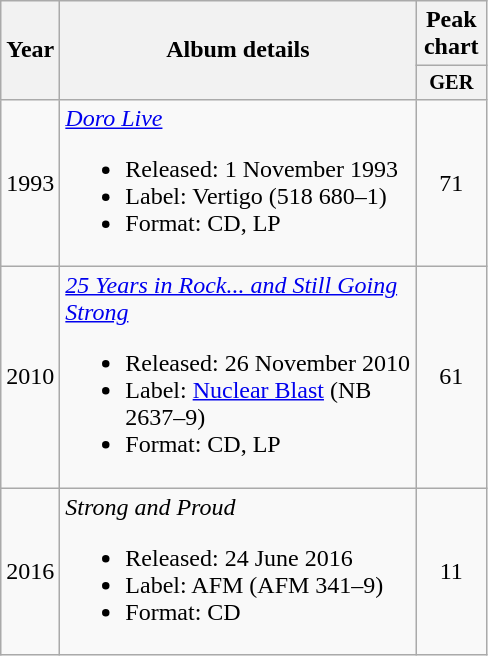<table class="wikitable">
<tr>
<th rowspan="2">Year</th>
<th rowspan="2" width="230">Album details</th>
<th colspan="2">Peak chart</th>
</tr>
<tr>
<th style="width:3em;font-size:85%;">GER<br></th>
</tr>
<tr>
<td>1993</td>
<td><em><a href='#'>Doro Live</a></em><br><ul><li>Released: 1 November 1993</li><li>Label: Vertigo (518 680–1)</li><li>Format: CD, LP</li></ul></td>
<td align="center">71</td>
</tr>
<tr>
<td>2010</td>
<td><em><a href='#'>25 Years in Rock... and Still Going Strong</a></em><br><ul><li>Released: 26 November 2010</li><li>Label: <a href='#'>Nuclear Blast</a> (NB 2637–9)</li><li>Format: CD, LP</li></ul></td>
<td align="center">61</td>
</tr>
<tr>
<td>2016</td>
<td><em>Strong and Proud</em><br><ul><li>Released: 24 June 2016</li><li>Label: AFM (AFM 341–9)</li><li>Format: CD</li></ul></td>
<td align="center">11</td>
</tr>
</table>
